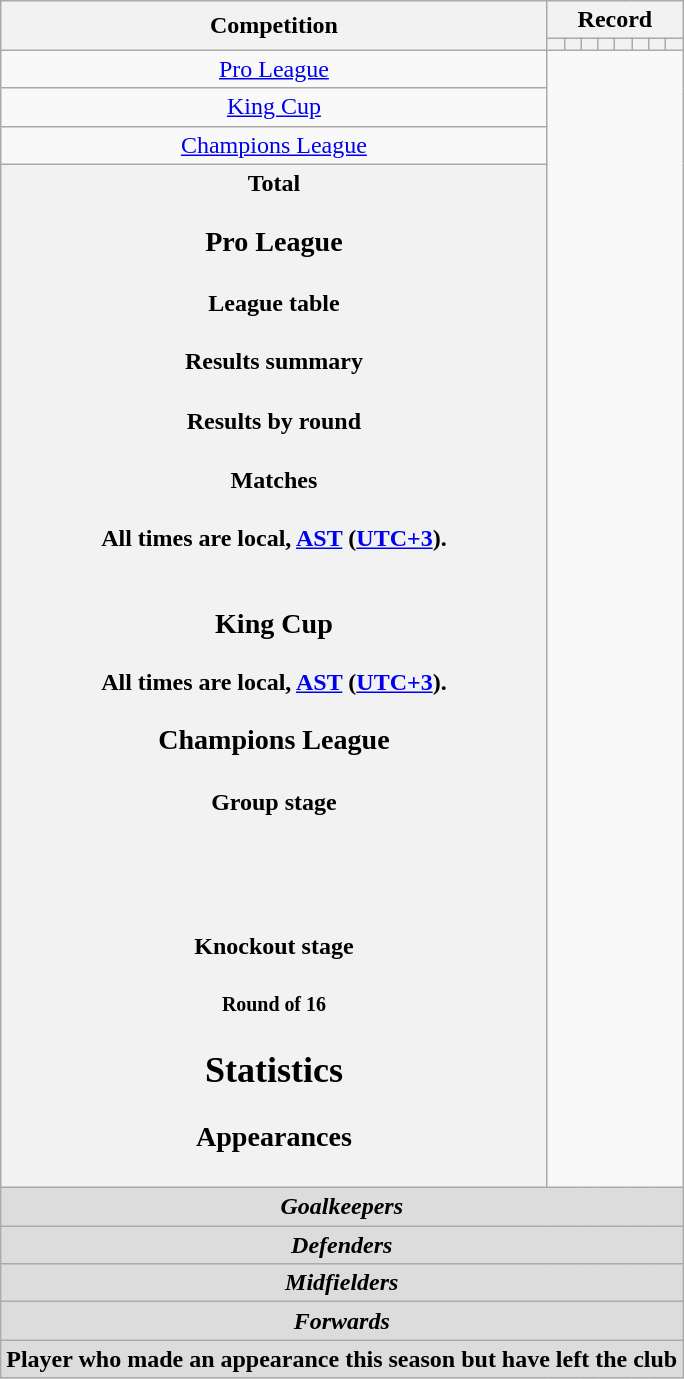<table class="wikitable" style="text-align: center">
<tr>
<th rowspan=2>Competition</th>
<th colspan=8>Record</th>
</tr>
<tr>
<th></th>
<th></th>
<th></th>
<th></th>
<th></th>
<th></th>
<th></th>
<th></th>
</tr>
<tr>
<td><a href='#'>Pro League</a><br></td>
</tr>
<tr>
<td><a href='#'>King Cup</a><br></td>
</tr>
<tr>
<td><a href='#'>Champions League</a><br></td>
</tr>
<tr>
<th>Total<br>
<h3>Pro League</h3><h4>League table</h4><h4>Results summary</h4>
<h4>Results by round</h4><h4>Matches</h4>All times are local, <a href='#'>AST</a> (<a href='#'>UTC+3</a>).<br>


<br>
































<h3>King Cup</h3>
All times are local, <a href='#'>AST</a> (<a href='#'>UTC+3</a>).<br>
<h3>Champions League</h3><h4>Group stage</h4><br><br>




<h4>Knockout stage</h4><h5>Round of 16</h5>
<h2>Statistics</h2><h3>Appearances</h3></th>
</tr>
<tr>
<th colspan=12 style=background:#dcdcdc; text-align:center><em>Goalkeepers</em><br>


</th>
</tr>
<tr>
<th colspan=12 style=background:#dcdcdc; text-align:center><em>Defenders</em><br>









</th>
</tr>
<tr>
<th colspan=12 style=background:#dcdcdc; text-align:center><em>Midfielders</em><br>








</th>
</tr>
<tr>
<th colspan=12 style=background:#dcdcdc; text-align:center><em>Forwards</em><br>





</th>
</tr>
<tr>
<th colspan=18 style=background:#dcdcdc; text-align:center>Player who made an appearance this season but have left the club<br>

</th>
</tr>
</table>
